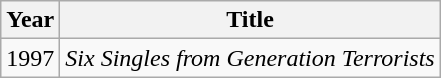<table class="wikitable">
<tr>
<th>Year</th>
<th>Title</th>
</tr>
<tr>
<td>1997</td>
<td><em>Six Singles from Generation Terrorists</em></td>
</tr>
</table>
